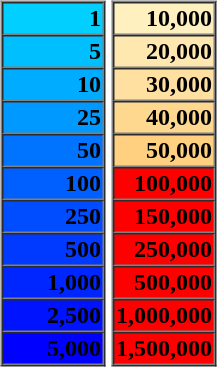<table>
<tr>
<td><br><table border=1 cellspacing=0 cellpadding=1 width=70>
<tr>
<td align="right" bgcolor="#00cfff"><span><strong>1</strong></span></td>
</tr>
<tr>
<td align="right" bgcolor="#00bfff"><span><strong>5</strong></span></td>
</tr>
<tr>
<td align="right" bgcolor="#00acff"><span><strong>10</strong></span></td>
</tr>
<tr>
<td align="right" bgcolor="#0099ff"><span><strong>25</strong></span></td>
</tr>
<tr>
<td align="right" bgcolor="#0073ff"><span><strong>50</strong></span></td>
</tr>
<tr>
<td align="right" bgcolor="#0060ff"><span><strong>100</strong></span></td>
</tr>
<tr>
<td align="right" bgcolor="#004dff"><span><strong>250</strong></span></td>
</tr>
<tr>
<td align="right" bgcolor="#0039ff"><span><strong>500</strong></span></td>
</tr>
<tr>
<td align="right" bgcolor="#0026ff"><span><strong>1,000</strong></span></td>
</tr>
<tr>
<td align="right" bgcolor="#0013ff"><span><strong>2,500</strong></span></td>
</tr>
<tr>
<td align="right" bgcolor="#0000ff"><span><strong>5,000</strong></span></td>
</tr>
</table>
</td>
<td><br><table border=1 cellspacing=0 cellpadding=1 width=70>
<tr>
<td align="right" bgcolor="#fff0c0"><strong>10,000</strong></td>
</tr>
<tr>
<td align="right" bgcolor="#ffe8b0"><strong>20,000</strong></td>
</tr>
<tr>
<td align="right" bgcolor="#ffe0a0"><strong>30,000</strong></td>
</tr>
<tr>
<td align="right" bgcolor="#ffd890"><strong>40,000</strong></td>
</tr>
<tr>
<td align="right" bgcolor="#ffd080"><strong>50,000</strong></td>
</tr>
<tr>
<td bgcolor="red" align=right><span><strong>100,000</strong></span></td>
</tr>
<tr>
<td bgcolor="red" align=right><span><strong>150,000</strong></span></td>
</tr>
<tr>
<td bgcolor="red" align=right><span><strong>250,000</strong></span></td>
</tr>
<tr>
<td bgcolor="red" align=right><span><strong>500,000</strong></span></td>
</tr>
<tr>
<td bgcolor="red" align=right><span><strong>1,000,000</strong></span></td>
</tr>
<tr>
<td bgcolor="red" align=right><span><strong>1,500,000</strong></span></td>
</tr>
</table>
</td>
</tr>
</table>
